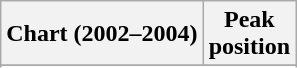<table class="wikitable sortable plainrowheaders">
<tr>
<th scope="col">Chart (2002–2004)</th>
<th scope="col">Peak<br>position</th>
</tr>
<tr>
</tr>
<tr>
</tr>
<tr>
</tr>
<tr>
</tr>
<tr>
</tr>
<tr>
</tr>
<tr>
</tr>
<tr>
</tr>
<tr>
</tr>
<tr>
</tr>
<tr>
</tr>
<tr>
</tr>
</table>
